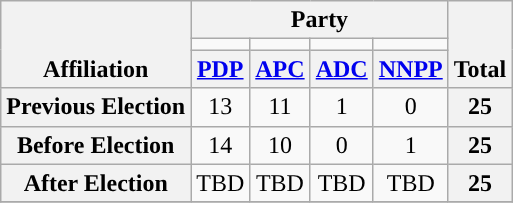<table class=wikitable style="text-align:center">
<tr style="vertical-align:bottom;">
<th rowspan=3>Affiliation</th>
<th colspan=4>Party</th>
<th rowspan=3>Total</th>
</tr>
<tr>
<td style="background-color:"></td>
<td style="background-color:"></td>
<td style="background-color:"></td>
<td style="background-color:"></td>
</tr>
<tr>
<th><a href='#'>PDP</a></th>
<th><a href='#'>APC</a></th>
<th><a href='#'>ADC</a></th>
<th><a href='#'>NNPP</a></th>
</tr>
<tr>
<th>Previous Election</th>
<td>13</td>
<td>11</td>
<td>1</td>
<td>0</td>
<th>25</th>
</tr>
<tr>
<th>Before Election</th>
<td>14</td>
<td>10</td>
<td>0</td>
<td>1</td>
<th>25</th>
</tr>
<tr>
<th>After Election</th>
<td>TBD</td>
<td>TBD</td>
<td>TBD</td>
<td>TBD</td>
<th>25</th>
</tr>
<tr>
</tr>
</table>
